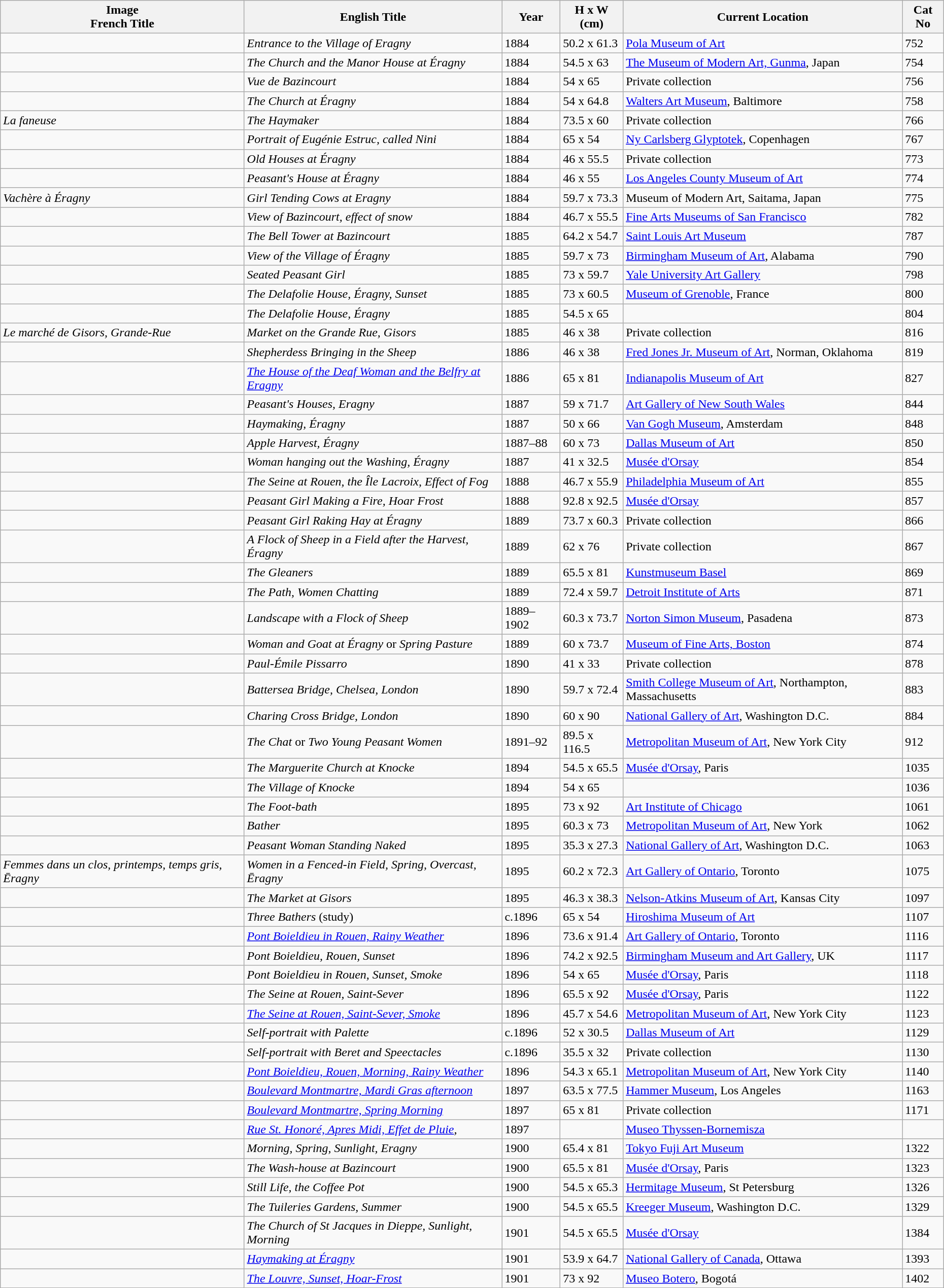<table class="sortable wikitable" style="margin-left:0.5em; text-align:left">
<tr>
<th>Image<br>French Title</th>
<th>English Title</th>
<th>Year</th>
<th>H x W (cm)</th>
<th>Current Location</th>
<th>Cat No</th>
</tr>
<tr>
<td></td>
<td><em>Entrance to the Village of Eragny</em></td>
<td>1884</td>
<td>50.2 x 61.3</td>
<td><a href='#'>Pola Museum of Art</a> </td>
<td>752</td>
</tr>
<tr>
<td></td>
<td><em>The Church and the Manor House at Éragny</em></td>
<td>1884</td>
<td>54.5 x 63</td>
<td><a href='#'>The Museum of Modern Art, Gunma</a>, Japan </td>
<td>754</td>
</tr>
<tr>
<td></td>
<td><em>Vue de Bazincourt</em></td>
<td>1884</td>
<td>54 x 65</td>
<td>Private collection</td>
<td>756</td>
</tr>
<tr>
<td></td>
<td><em>The Church at Éragny</em></td>
<td>1884</td>
<td>54 x 64.8</td>
<td><a href='#'>Walters Art Museum</a>, Baltimore </td>
<td>758</td>
</tr>
<tr>
<td><em>La faneuse</em></td>
<td><em>The Haymaker</em></td>
<td>1884</td>
<td>73.5 x 60</td>
<td>Private collection</td>
<td>766</td>
</tr>
<tr>
<td></td>
<td><em>Portrait of Eugénie Estruc, called Nini</em></td>
<td>1884</td>
<td>65 x 54</td>
<td><a href='#'>Ny Carlsberg Glyptotek</a>, Copenhagen</td>
<td>767</td>
</tr>
<tr>
<td></td>
<td><em>Old Houses at Éragny</em></td>
<td>1884</td>
<td>46 x 55.5</td>
<td>Private collection</td>
<td>773</td>
</tr>
<tr>
<td></td>
<td><em>Peasant's House at Éragny</em></td>
<td>1884</td>
<td>46 x 55</td>
<td><a href='#'>Los Angeles County Museum of Art</a> </td>
<td>774</td>
</tr>
<tr>
<td><em>Vachère à Éragny</em></td>
<td><em>Girl Tending Cows at Eragny</em></td>
<td>1884</td>
<td>59.7 x 73.3</td>
<td>Museum of Modern Art, Saitama, Japan </td>
<td>775</td>
</tr>
<tr>
<td></td>
<td><em>View of Bazincourt, effect of snow</em></td>
<td>1884</td>
<td>46.7 x 55.5</td>
<td><a href='#'>Fine Arts Museums of San Francisco</a> </td>
<td>782</td>
</tr>
<tr>
<td></td>
<td><em>The Bell Tower at Bazincourt</em></td>
<td>1885</td>
<td>64.2 x 54.7</td>
<td><a href='#'>Saint Louis Art Museum</a> </td>
<td>787</td>
</tr>
<tr>
<td></td>
<td><em>View of the Village of Éragny</em></td>
<td>1885</td>
<td>59.7 x 73</td>
<td><a href='#'>Birmingham Museum of Art</a>, Alabama </td>
<td>790</td>
</tr>
<tr>
<td></td>
<td><em>Seated Peasant Girl</em></td>
<td>1885</td>
<td>73 x 59.7</td>
<td><a href='#'>Yale University Art Gallery</a> </td>
<td>798</td>
</tr>
<tr>
<td></td>
<td><em>The Delafolie House, Éragny, Sunset</em></td>
<td>1885</td>
<td>73 x 60.5</td>
<td><a href='#'>Museum of Grenoble</a>, France</td>
<td>800</td>
</tr>
<tr>
<td></td>
<td><em>The Delafolie House, Éragny</em></td>
<td>1885</td>
<td>54.5 x 65</td>
<td></td>
<td>804</td>
</tr>
<tr>
<td><em>Le marché de Gisors, Grande-Rue</em></td>
<td><em>Market on the Grande Rue, Gisors</em></td>
<td>1885</td>
<td>46 x 38</td>
<td>Private collection</td>
<td>816</td>
</tr>
<tr>
<td></td>
<td><em>Shepherdess Bringing in the Sheep</em></td>
<td>1886</td>
<td>46 x 38</td>
<td><a href='#'>Fred Jones Jr. Museum of Art</a>, Norman, Oklahoma </td>
<td>819</td>
</tr>
<tr>
<td></td>
<td><em><a href='#'>The House of the Deaf Woman and the Belfry at Eragny</a></em></td>
<td>1886</td>
<td>65 x 81</td>
<td><a href='#'>Indianapolis Museum of Art</a> </td>
<td>827</td>
</tr>
<tr>
<td></td>
<td><em>Peasant's Houses, Eragny</em></td>
<td>1887</td>
<td>59 x 71.7</td>
<td><a href='#'>Art Gallery of New South Wales</a> </td>
<td>844</td>
</tr>
<tr>
<td></td>
<td><em>Haymaking, Éragny</em></td>
<td>1887</td>
<td>50 x 66</td>
<td><a href='#'>Van Gogh Museum</a>, Amsterdam </td>
<td>848</td>
</tr>
<tr>
<td></td>
<td><em>Apple Harvest, Éragny</em></td>
<td>1887–88</td>
<td>60 x 73</td>
<td><a href='#'>Dallas Museum of Art</a> </td>
<td>850</td>
</tr>
<tr>
<td></td>
<td><em>Woman hanging out the Washing, Éragny</em></td>
<td>1887</td>
<td>41 x 32.5</td>
<td><a href='#'>Musée d'Orsay</a> </td>
<td>854</td>
</tr>
<tr>
<td></td>
<td><em>The Seine at Rouen, the Île Lacroix, Effect of Fog</em></td>
<td>1888</td>
<td>46.7 x 55.9</td>
<td><a href='#'>Philadelphia Museum of Art</a> </td>
<td>855</td>
</tr>
<tr>
<td></td>
<td><em>Peasant Girl Making a Fire, Hoar Frost</em></td>
<td>1888</td>
<td>92.8 x 92.5</td>
<td><a href='#'>Musée d'Orsay</a> </td>
<td>857</td>
</tr>
<tr>
<td></td>
<td><em>Peasant Girl Raking Hay at Éragny</em></td>
<td>1889</td>
<td>73.7 x 60.3</td>
<td>Private collection</td>
<td>866</td>
</tr>
<tr>
<td></td>
<td><em>A Flock of Sheep in a Field after the Harvest, Éragny</em></td>
<td>1889</td>
<td>62 x 76</td>
<td>Private collection</td>
<td>867</td>
</tr>
<tr>
<td></td>
<td><em>The Gleaners</em></td>
<td>1889</td>
<td>65.5 x 81</td>
<td><a href='#'>Kunstmuseum Basel</a> </td>
<td>869</td>
</tr>
<tr>
<td></td>
<td><em>The Path, Women Chatting</em></td>
<td>1889</td>
<td>72.4 x 59.7</td>
<td><a href='#'>Detroit Institute of Arts</a> </td>
<td>871</td>
</tr>
<tr>
<td></td>
<td><em>Landscape with a Flock of Sheep</em></td>
<td>1889–1902</td>
<td>60.3 x 73.7</td>
<td><a href='#'>Norton Simon Museum</a>, Pasadena </td>
<td>873</td>
</tr>
<tr>
<td></td>
<td><em>Woman and Goat at Éragny</em> or <em>Spring Pasture</em></td>
<td>1889</td>
<td>60 x 73.7</td>
<td><a href='#'>Museum of Fine Arts, Boston</a> </td>
<td>874</td>
</tr>
<tr>
<td></td>
<td><em>Paul-Émile Pissarro</em></td>
<td>1890</td>
<td>41 x 33</td>
<td>Private collection</td>
<td>878</td>
</tr>
<tr>
<td></td>
<td><em>Battersea Bridge, Chelsea, London</em></td>
<td>1890</td>
<td>59.7 x 72.4</td>
<td><a href='#'>Smith College Museum of Art</a>, Northampton, Massachusetts </td>
<td>883</td>
</tr>
<tr>
<td></td>
<td><em>Charing Cross Bridge, London</em></td>
<td>1890</td>
<td>60 x 90</td>
<td><a href='#'>National Gallery of Art</a>, Washington D.C. </td>
<td>884</td>
</tr>
<tr>
<td></td>
<td><em>The Chat</em> or <em>Two Young Peasant Women</em></td>
<td>1891–92</td>
<td>89.5 x 116.5</td>
<td><a href='#'>Metropolitan Museum of Art</a>, New York City  </td>
<td>912</td>
</tr>
<tr>
<td></td>
<td><em>The Marguerite Church at Knocke</em></td>
<td>1894</td>
<td>54.5 x 65.5</td>
<td><a href='#'>Musée d'Orsay</a>, Paris </td>
<td>1035</td>
</tr>
<tr>
<td></td>
<td><em>The Village of Knocke</em></td>
<td>1894</td>
<td>54 x 65</td>
<td></td>
<td>1036</td>
</tr>
<tr>
<td></td>
<td><em>The Foot-bath</em></td>
<td>1895</td>
<td>73 x 92</td>
<td><a href='#'>Art Institute of Chicago</a> </td>
<td>1061</td>
</tr>
<tr>
<td></td>
<td><em>Bather</em></td>
<td>1895</td>
<td>60.3 x 73</td>
<td><a href='#'>Metropolitan Museum of Art</a>, New York </td>
<td>1062</td>
</tr>
<tr>
<td></td>
<td><em>Peasant Woman Standing Naked</em></td>
<td>1895</td>
<td>35.3 x 27.3</td>
<td><a href='#'>National Gallery of Art</a>, Washington D.C.</td>
<td>1063</td>
</tr>
<tr>
<td><em>Femmes dans un clos, printemps, temps gris, Ēragny</em></td>
<td><em>Women in a Fenced-in Field, Spring, Overcast, Ēragny</em></td>
<td>1895</td>
<td>60.2 x 72.3</td>
<td><a href='#'>Art Gallery of Ontario</a>, Toronto </td>
<td>1075</td>
</tr>
<tr>
<td></td>
<td><em>The Market at Gisors</em></td>
<td>1895</td>
<td>46.3 x 38.3</td>
<td><a href='#'>Nelson-Atkins Museum of Art</a>, Kansas City </td>
<td>1097</td>
</tr>
<tr>
<td></td>
<td><em>Three Bathers</em> (study)</td>
<td>c.1896</td>
<td>65 x 54</td>
<td><a href='#'>Hiroshima Museum of Art</a> </td>
<td>1107</td>
</tr>
<tr>
<td></td>
<td><em><a href='#'>Pont Boieldieu in Rouen, Rainy Weather</a></em></td>
<td>1896</td>
<td>73.6 x 91.4</td>
<td><a href='#'>Art Gallery of Ontario</a>, Toronto </td>
<td>1116</td>
</tr>
<tr>
<td></td>
<td><em>Pont Boieldieu, Rouen, Sunset</em></td>
<td>1896</td>
<td>74.2 x 92.5</td>
<td><a href='#'>Birmingham Museum and Art Gallery</a>, UK</td>
<td>1117</td>
</tr>
<tr>
<td></td>
<td><em>Pont Boieldieu in Rouen, Sunset, Smoke</em></td>
<td>1896</td>
<td>54 x 65</td>
<td><a href='#'>Musée d'Orsay</a>, Paris </td>
<td>1118</td>
</tr>
<tr>
<td></td>
<td><em>The Seine at Rouen, Saint-Sever</em></td>
<td>1896</td>
<td>65.5 x 92</td>
<td><a href='#'>Musée d'Orsay</a>, Paris </td>
<td>1122</td>
</tr>
<tr>
<td></td>
<td><em><a href='#'>The Seine at Rouen, Saint-Sever, Smoke</a></em></td>
<td>1896</td>
<td>45.7 x 54.6</td>
<td><a href='#'>Metropolitan Museum of Art</a>, New York City </td>
<td>1123</td>
</tr>
<tr>
<td></td>
<td><em>Self-portrait with Palette</em></td>
<td>c.1896</td>
<td>52 x 30.5</td>
<td><a href='#'>Dallas Museum of Art</a> </td>
<td>1129</td>
</tr>
<tr>
<td></td>
<td><em>Self-portrait with Beret and Speectacles</em></td>
<td>c.1896</td>
<td>35.5 x 32</td>
<td>Private collection</td>
<td>1130</td>
</tr>
<tr>
<td></td>
<td><em><a href='#'>Pont Boieldieu, Rouen, Morning, Rainy Weather</a></em></td>
<td>1896</td>
<td>54.3 x 65.1</td>
<td><a href='#'>Metropolitan Museum of Art</a>, New York City </td>
<td>1140</td>
</tr>
<tr>
<td></td>
<td><em><a href='#'>Boulevard Montmartre, Mardi Gras afternoon</a></em></td>
<td>1897</td>
<td>63.5 x 77.5</td>
<td><a href='#'>Hammer Museum</a>, Los Angeles</td>
<td>1163</td>
</tr>
<tr>
<td></td>
<td><em><a href='#'>Boulevard Montmartre, Spring Morning</a></em></td>
<td>1897</td>
<td>65 x 81</td>
<td>Private collection</td>
<td>1171</td>
</tr>
<tr>
<td></td>
<td><em><a href='#'>Rue St. Honoré, Apres Midi, Effet de Pluie</a>,</em></td>
<td>1897</td>
<td></td>
<td><a href='#'>Museo Thyssen-Bornemisza</a></td>
<td></td>
</tr>
<tr>
<td></td>
<td><em>Morning, Spring, Sunlight, Eragny</em></td>
<td>1900</td>
<td>65.4 x 81</td>
<td><a href='#'>Tokyo Fuji Art Museum</a> </td>
<td>1322</td>
</tr>
<tr>
<td></td>
<td><em>The Wash-house at Bazincourt</em></td>
<td>1900</td>
<td>65.5 x 81</td>
<td><a href='#'>Musée d'Orsay</a>, Paris </td>
<td>1323</td>
</tr>
<tr>
<td></td>
<td><em>Still Life, the Coffee Pot</em></td>
<td>1900</td>
<td>54.5 x 65.3</td>
<td><a href='#'>Hermitage Museum</a>, St Petersburg </td>
<td>1326</td>
</tr>
<tr>
<td></td>
<td><em>The Tuileries Gardens, Summer</em></td>
<td>1900</td>
<td>54.5 x 65.5</td>
<td><a href='#'>Kreeger Museum</a>, Washington D.C. </td>
<td>1329</td>
</tr>
<tr>
<td></td>
<td><em>The Church of St Jacques in Dieppe, Sunlight, Morning</em></td>
<td>1901</td>
<td>54.5 x 65.5</td>
<td><a href='#'>Musée d'Orsay</a> </td>
<td>1384</td>
</tr>
<tr>
<td></td>
<td><em><a href='#'>Haymaking at Éragny</a></em></td>
<td>1901</td>
<td>53.9 x 64.7</td>
<td><a href='#'>National Gallery of Canada</a>, Ottawa</td>
<td>1393</td>
</tr>
<tr>
<td></td>
<td><em><a href='#'>The Louvre, Sunset, Hoar-Frost</a></em></td>
<td>1901</td>
<td>73 x 92</td>
<td><a href='#'>Museo Botero</a>, Bogotá</td>
<td>1402</td>
</tr>
</table>
